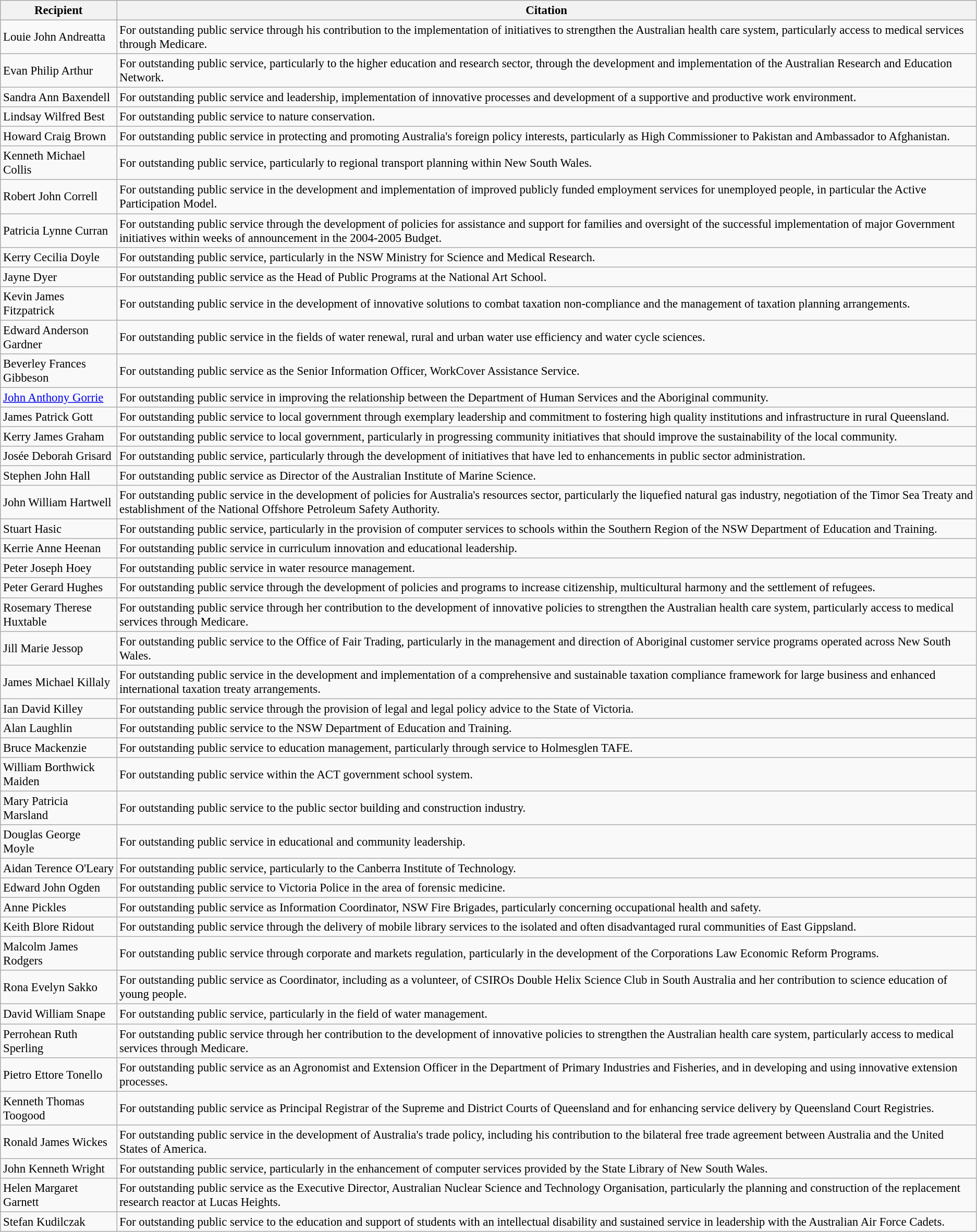<table class="wikitable" style="font-size:95%;">
<tr>
<th>Recipient</th>
<th>Citation</th>
</tr>
<tr>
<td>Louie John Andreatta</td>
<td>For outstanding public service through his contribution to the implementation of initiatives to strengthen the Australian health care system, particularly access to medical services through Medicare.</td>
</tr>
<tr>
<td> Evan Philip Arthur</td>
<td>For outstanding public service, particularly to the higher education and research sector, through the development and implementation of the Australian Research and Education Network.</td>
</tr>
<tr>
<td> Sandra Ann Baxendell</td>
<td>For outstanding public service and leadership, implementation of innovative processes and development of a supportive and productive work environment.</td>
</tr>
<tr>
<td>Lindsay Wilfred Best</td>
<td>For outstanding public service to nature conservation.</td>
</tr>
<tr>
<td>Howard Craig Brown</td>
<td>For outstanding public service in protecting and promoting Australia's foreign policy interests, particularly as High Commissioner to Pakistan and Ambassador to Afghanistan.</td>
</tr>
<tr>
<td>Kenneth Michael Collis</td>
<td>For outstanding public service, particularly to regional transport planning within New South Wales.</td>
</tr>
<tr>
<td>Robert John Correll</td>
<td>For outstanding public service in the development and implementation of improved publicly funded employment services for unemployed people, in particular the Active Participation Model.</td>
</tr>
<tr>
<td>Patricia Lynne Curran</td>
<td>For outstanding public service through the development of policies for assistance and support for families and oversight of the successful implementation of major Government initiatives within weeks of announcement in the 2004-2005 Budget.</td>
</tr>
<tr>
<td>Kerry Cecilia Doyle</td>
<td>For outstanding public service, particularly in the NSW Ministry for Science and Medical Research.</td>
</tr>
<tr>
<td>Jayne Dyer</td>
<td>For outstanding public service as the Head of Public Programs at the National Art School.</td>
</tr>
<tr>
<td>Kevin James Fitzpatrick</td>
<td>For outstanding public service in the development of innovative solutions to combat taxation non-compliance and the management of taxation planning arrangements.</td>
</tr>
<tr>
<td>Edward Anderson Gardner</td>
<td>For outstanding public service in the fields of water renewal, rural and urban water use efficiency and water cycle sciences.</td>
</tr>
<tr>
<td>Beverley Frances Gibbeson</td>
<td>For outstanding public service as the Senior Information Officer, WorkCover Assistance Service.</td>
</tr>
<tr>
<td><a href='#'>John Anthony Gorrie</a></td>
<td>For outstanding public service in improving the relationship between the Department of Human Services and the Aboriginal community.</td>
</tr>
<tr>
<td>James Patrick Gott</td>
<td>For outstanding public service to local government through exemplary leadership and commitment to fostering high quality institutions and infrastructure in rural Queensland.</td>
</tr>
<tr>
<td>Kerry James Graham</td>
<td>For outstanding public service to local government, particularly in progressing community initiatives that should improve the sustainability of the local community.</td>
</tr>
<tr>
<td>Josée Deborah Grisard</td>
<td>For outstanding public service, particularly through the development of initiatives that have led to enhancements in public sector administration.</td>
</tr>
<tr>
<td> Stephen John Hall</td>
<td>For outstanding public service as Director of the Australian Institute of Marine Science.</td>
</tr>
<tr>
<td>John William Hartwell</td>
<td>For outstanding public service in the development of policies for Australia's resources sector, particularly the liquefied natural gas industry, negotiation of the Timor Sea Treaty and establishment of the National Offshore Petroleum Safety Authority.</td>
</tr>
<tr>
<td>Stuart Hasic</td>
<td>For outstanding public service, particularly in the provision of computer services to schools within the Southern Region of the NSW Department of Education and Training.</td>
</tr>
<tr>
<td>Kerrie Anne Heenan</td>
<td>For outstanding public service in curriculum innovation and educational leadership.</td>
</tr>
<tr>
<td>Peter Joseph Hoey</td>
<td>For outstanding public service in water resource management.</td>
</tr>
<tr>
<td>Peter Gerard Hughes</td>
<td>For outstanding public service through the development of policies and programs to increase citizenship, multicultural harmony and the settlement of refugees.</td>
</tr>
<tr>
<td>Rosemary Therese Huxtable</td>
<td>For outstanding public service through her contribution to the development of innovative policies to strengthen the Australian health care system, particularly access to medical services through Medicare.</td>
</tr>
<tr>
<td>Jill Marie Jessop</td>
<td>For outstanding public service to the Office of Fair Trading, particularly in the management and direction of Aboriginal customer service programs operated across New South Wales.</td>
</tr>
<tr>
<td>James Michael Killaly</td>
<td>For outstanding public service in the development and implementation of a comprehensive and sustainable taxation compliance framework for large business and enhanced international taxation treaty arrangements.</td>
</tr>
<tr>
<td>Ian David Killey</td>
<td>For outstanding public service through the provision of legal and legal policy advice to the State of Victoria.</td>
</tr>
<tr>
<td> Alan Laughlin</td>
<td>For outstanding public service to the NSW Department of Education and Training.</td>
</tr>
<tr>
<td>Bruce Mackenzie</td>
<td>For outstanding public service to education management, particularly through service to Holmesglen TAFE.</td>
</tr>
<tr>
<td> William Borthwick Maiden</td>
<td>For outstanding public service within the ACT government school system.</td>
</tr>
<tr>
<td>Mary Patricia Marsland</td>
<td>For outstanding public service to the public sector building and construction industry.</td>
</tr>
<tr>
<td>Douglas George Moyle</td>
<td>For outstanding public service in educational and community leadership.</td>
</tr>
<tr>
<td>Aidan Terence O'Leary</td>
<td>For outstanding public service, particularly to the Canberra Institute of Technology.</td>
</tr>
<tr>
<td> Edward John Ogden</td>
<td>For outstanding public service to Victoria Police in the area of forensic medicine.</td>
</tr>
<tr>
<td>Anne Pickles</td>
<td>For outstanding public service as Information Coordinator, NSW Fire Brigades, particularly concerning occupational health and safety.</td>
</tr>
<tr>
<td>Keith Blore Ridout</td>
<td>For outstanding public service through the delivery of mobile library services to the isolated and often disadvantaged rural communities of East Gippsland.</td>
</tr>
<tr>
<td>Malcolm James Rodgers</td>
<td>For outstanding public service through corporate and markets regulation, particularly in the development of the Corporations Law Economic Reform Programs.</td>
</tr>
<tr>
<td>Rona Evelyn Sakko</td>
<td>For outstanding public service as Coordinator, including as a volunteer, of CSIROs Double Helix Science Club in South Australia and her contribution to science education of young people.</td>
</tr>
<tr>
<td>David William Snape</td>
<td>For outstanding public service, particularly in the field of water management.</td>
</tr>
<tr>
<td>Perrohean Ruth Sperling</td>
<td>For outstanding public service through her contribution to the development of innovative policies to strengthen the Australian health care system, particularly access to medical services through Medicare.</td>
</tr>
<tr>
<td>Pietro Ettore Tonello</td>
<td>For outstanding public service as an Agronomist and Extension Officer in the Department of Primary Industries and Fisheries, and in developing and using innovative extension processes.</td>
</tr>
<tr>
<td>Kenneth Thomas Toogood</td>
<td>For outstanding public service as Principal Registrar of the Supreme and District Courts of Queensland and for enhancing service delivery by Queensland Court Registries.</td>
</tr>
<tr>
<td> Ronald James Wickes</td>
<td>For outstanding public service in the development of Australia's trade policy, including his contribution to the bilateral free trade agreement between Australia and the United States of America.</td>
</tr>
<tr>
<td>John Kenneth Wright</td>
<td>For outstanding public service, particularly in the enhancement of computer services provided by the State Library of New South Wales.</td>
</tr>
<tr>
<td> Helen Margaret Garnett</td>
<td>For outstanding public service as the Executive Director, Australian Nuclear Science and Technology Organisation, particularly the planning and construction of the replacement research reactor at Lucas Heights.</td>
</tr>
<tr>
<td>Stefan Kudilczak</td>
<td>For outstanding public service to the education and support of students with an intellectual disability and sustained service in leadership with the Australian Air Force Cadets.</td>
</tr>
</table>
